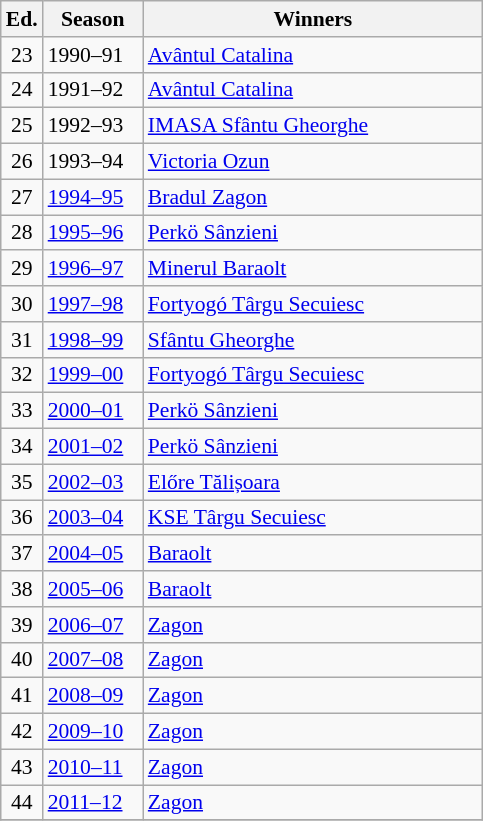<table class="wikitable" style="font-size:90%">
<tr>
<th><abbr>Ed.</abbr></th>
<th width="60">Season</th>
<th width="220">Winners</th>
</tr>
<tr>
<td align=center>23</td>
<td>1990–91</td>
<td><a href='#'>Avântul Catalina</a></td>
</tr>
<tr>
<td align=center>24</td>
<td>1991–92</td>
<td><a href='#'>Avântul Catalina</a></td>
</tr>
<tr>
<td align=center>25</td>
<td>1992–93</td>
<td><a href='#'>IMASA Sfântu Gheorghe</a></td>
</tr>
<tr>
<td align=center>26</td>
<td>1993–94</td>
<td><a href='#'>Victoria Ozun</a></td>
</tr>
<tr>
<td align=center>27</td>
<td><a href='#'>1994–95</a></td>
<td><a href='#'>Bradul Zagon</a></td>
</tr>
<tr>
<td align=center>28</td>
<td><a href='#'>1995–96</a></td>
<td><a href='#'>Perkö Sânzieni</a></td>
</tr>
<tr>
<td align=center>29</td>
<td><a href='#'>1996–97</a></td>
<td><a href='#'>Minerul Baraolt</a></td>
</tr>
<tr>
<td align=center>30</td>
<td><a href='#'>1997–98</a></td>
<td><a href='#'>Fortyogó Târgu Secuiesc</a></td>
</tr>
<tr>
<td align=center>31</td>
<td><a href='#'>1998–99</a></td>
<td><a href='#'>Sfântu Gheorghe</a></td>
</tr>
<tr>
<td align=center>32</td>
<td><a href='#'>1999–00</a></td>
<td><a href='#'>Fortyogó Târgu Secuiesc</a></td>
</tr>
<tr>
<td align=center>33</td>
<td><a href='#'>2000–01</a></td>
<td><a href='#'>Perkö Sânzieni</a></td>
</tr>
<tr>
<td align=center>34</td>
<td><a href='#'>2001–02</a></td>
<td><a href='#'>Perkö Sânzieni</a></td>
</tr>
<tr>
<td align=center>35</td>
<td><a href='#'>2002–03</a></td>
<td><a href='#'>Előre Tălișoara</a></td>
</tr>
<tr>
<td align=center>36</td>
<td><a href='#'>2003–04</a></td>
<td><a href='#'>KSE Târgu Secuiesc</a></td>
</tr>
<tr>
<td align=center>37</td>
<td><a href='#'>2004–05</a></td>
<td><a href='#'>Baraolt</a></td>
</tr>
<tr>
<td align=center>38</td>
<td><a href='#'>2005–06</a></td>
<td><a href='#'>Baraolt</a></td>
</tr>
<tr>
<td align=center>39</td>
<td><a href='#'>2006–07</a></td>
<td><a href='#'>Zagon</a></td>
</tr>
<tr>
<td align=center>40</td>
<td><a href='#'>2007–08</a></td>
<td><a href='#'>Zagon</a></td>
</tr>
<tr>
<td align=center>41</td>
<td><a href='#'>2008–09</a></td>
<td><a href='#'>Zagon</a></td>
</tr>
<tr>
<td align=center>42</td>
<td><a href='#'>2009–10</a></td>
<td><a href='#'>Zagon</a></td>
</tr>
<tr>
<td align=center>43</td>
<td><a href='#'>2010–11</a></td>
<td><a href='#'>Zagon</a></td>
</tr>
<tr>
<td align=center>44</td>
<td><a href='#'>2011–12</a></td>
<td><a href='#'>Zagon</a></td>
</tr>
<tr>
</tr>
</table>
